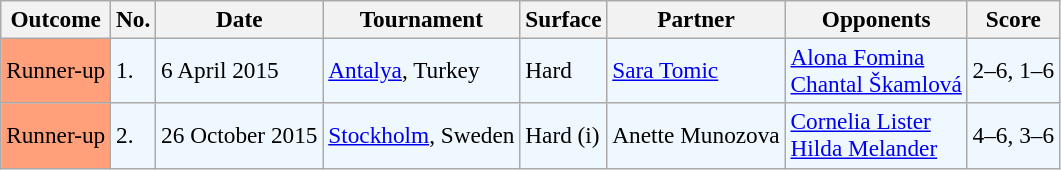<table class="sortable wikitable" style=font-size:97%>
<tr>
<th>Outcome</th>
<th>No.</th>
<th>Date</th>
<th>Tournament</th>
<th>Surface</th>
<th>Partner</th>
<th>Opponents</th>
<th>Score</th>
</tr>
<tr style="background:#f0f8ff;">
<td style="background:#ffa07a;">Runner-up</td>
<td>1.</td>
<td>6 April 2015</td>
<td><a href='#'>Antalya</a>, Turkey</td>
<td>Hard</td>
<td> <a href='#'>Sara Tomic</a></td>
<td> <a href='#'>Alona Fomina</a> <br>  <a href='#'>Chantal Škamlová</a></td>
<td>2–6, 1–6</td>
</tr>
<tr style="background:#f0f8ff;">
<td style="background:#ffa07a;">Runner-up</td>
<td>2.</td>
<td>26 October 2015</td>
<td><a href='#'>Stockholm</a>, Sweden</td>
<td>Hard (i)</td>
<td> Anette Munozova</td>
<td> <a href='#'>Cornelia Lister</a> <br>  <a href='#'>Hilda Melander</a></td>
<td>4–6, 3–6</td>
</tr>
</table>
